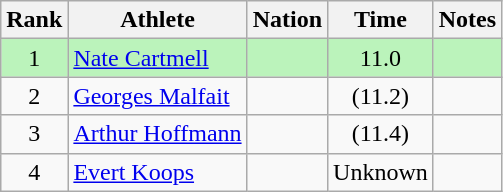<table class="wikitable sortable" style="text-align:center">
<tr>
<th>Rank</th>
<th>Athlete</th>
<th>Nation</th>
<th>Time</th>
<th>Notes</th>
</tr>
<tr style="background:#bbf3bb;">
<td>1</td>
<td align=left><a href='#'>Nate Cartmell</a></td>
<td align=left></td>
<td>11.0</td>
<td></td>
</tr>
<tr>
<td>2</td>
<td align=left><a href='#'>Georges Malfait</a></td>
<td align=left></td>
<td>(11.2)</td>
<td></td>
</tr>
<tr>
<td>3</td>
<td align=left><a href='#'>Arthur Hoffmann</a></td>
<td align=left></td>
<td>(11.4)</td>
<td></td>
</tr>
<tr>
<td>4</td>
<td align=left><a href='#'>Evert Koops</a></td>
<td align=left></td>
<td>Unknown</td>
<td></td>
</tr>
</table>
